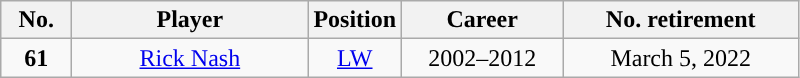<table class="wikitable" style="text-align:center">
<tr>
<th style="width:40px;">No.</th>
<th style="width:150px;">Player</th>
<th style="width:40px;">Position</th>
<th style="width:100px;">Career</th>
<th style="width:150px;">No. retirement</th>
</tr>
<tr>
<td><strong>61</strong></td>
<td><a href='#'>Rick Nash</a></td>
<td><a href='#'>LW</a></td>
<td>2002–2012</td>
<td>March 5, 2022</td>
</tr>
</table>
